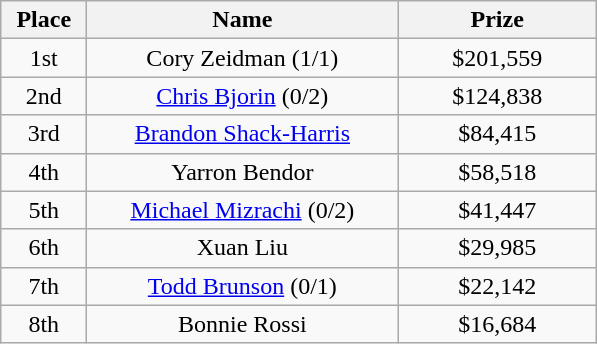<table class="wikitable">
<tr>
<th width="50">Place</th>
<th width="200">Name</th>
<th width="125">Prize</th>
</tr>
<tr>
<td align = "center">1st</td>
<td align = "center">Cory Zeidman (1/1)</td>
<td align = "center">$201,559</td>
</tr>
<tr>
<td align = "center">2nd</td>
<td align = "center"><a href='#'>Chris Bjorin</a> (0/2)</td>
<td align = "center">$124,838</td>
</tr>
<tr>
<td align = "center">3rd</td>
<td align = "center"><a href='#'>Brandon Shack-Harris</a></td>
<td align = "center">$84,415</td>
</tr>
<tr>
<td align = "center">4th</td>
<td align = "center">Yarron Bendor</td>
<td align = "center">$58,518</td>
</tr>
<tr>
<td align = "center">5th</td>
<td align = "center"><a href='#'>Michael Mizrachi</a> (0/2)</td>
<td align = "center">$41,447</td>
</tr>
<tr>
<td align = "center">6th</td>
<td align = "center">Xuan Liu</td>
<td align = "center">$29,985</td>
</tr>
<tr>
<td align = "center">7th</td>
<td align = "center"><a href='#'>Todd Brunson</a> (0/1)</td>
<td align = "center">$22,142</td>
</tr>
<tr>
<td align = "center">8th</td>
<td align = "center">Bonnie Rossi</td>
<td align = "center">$16,684</td>
</tr>
</table>
